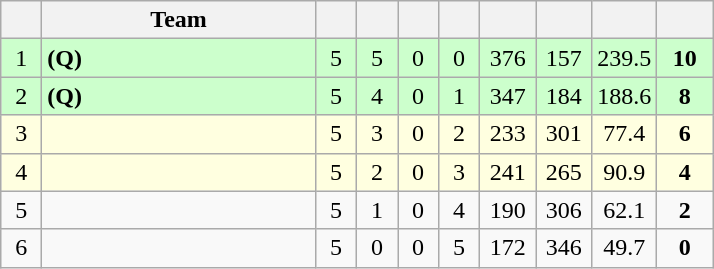<table class=wikitable style=text-align:center>
<tr>
<th width=20 abbr=Position></th>
<th width=175>Team</th>
<th width=20 abbr=Played></th>
<th width=20 abbr=Won></th>
<th width=20 abbr=Drawn></th>
<th width=20 abbr=Lost></th>
<th width=30 abbr=Goal for></th>
<th width=30 abbr=Goal against></th>
<th width=30 abbr=Percentage></th>
<th width=30 abbr=Points></th>
</tr>
<tr bgcolor=#CCFFCC>
<td>1</td>
<td align=left> <strong>(Q)</strong></td>
<td>5</td>
<td>5</td>
<td>0</td>
<td>0</td>
<td>376</td>
<td>157</td>
<td>239.5</td>
<td><strong>10</strong></td>
</tr>
<tr bgcolor=#CCFFCC>
<td>2</td>
<td align=left> <strong>(Q)</strong></td>
<td>5</td>
<td>4</td>
<td>0</td>
<td>1</td>
<td>347</td>
<td>184</td>
<td>188.6</td>
<td><strong>8</strong></td>
</tr>
<tr bgcolor=lightyellow>
<td>3</td>
<td align=left></td>
<td>5</td>
<td>3</td>
<td>0</td>
<td>2</td>
<td>233</td>
<td>301</td>
<td>77.4</td>
<td><strong>6</strong></td>
</tr>
<tr bgcolor=lightyellow>
<td>4</td>
<td align=left></td>
<td>5</td>
<td>2</td>
<td>0</td>
<td>3</td>
<td>241</td>
<td>265</td>
<td>90.9</td>
<td><strong>4</strong></td>
</tr>
<tr>
<td>5</td>
<td align=left></td>
<td>5</td>
<td>1</td>
<td>0</td>
<td>4</td>
<td>190</td>
<td>306</td>
<td>62.1</td>
<td><strong>2</strong></td>
</tr>
<tr>
<td>6</td>
<td align=left></td>
<td>5</td>
<td>0</td>
<td>0</td>
<td>5</td>
<td>172</td>
<td>346</td>
<td>49.7</td>
<td><strong>0</strong></td>
</tr>
</table>
